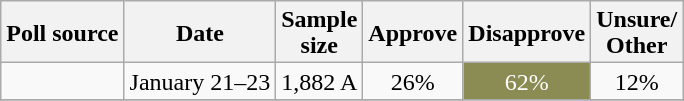<table class="wikitable sortable collapsible" style="text-align:center;line-height:17px">
<tr>
<th>Poll source</th>
<th>Date</th>
<th>Sample<br>size</th>
<th>Approve</th>
<th>Disapprove</th>
<th>Unsure/<br>Other</th>
</tr>
<tr>
<td></td>
<td>January 21–23</td>
<td>1,882 A</td>
<td>26%</td>
<td style="background:#8B8B54; color: white">62%</td>
<td>12%</td>
</tr>
<tr>
</tr>
</table>
